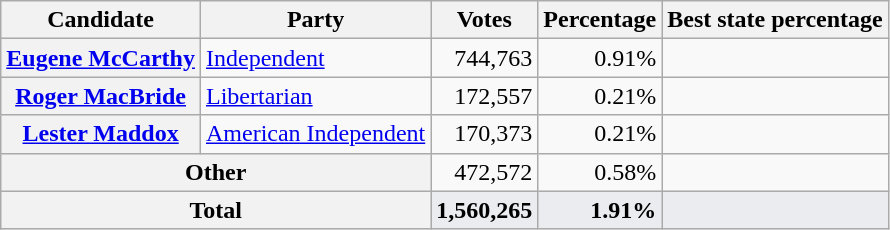<table class="wikitable sortable" style="text-align:right;">
<tr>
<th scope="col">Candidate</th>
<th scope="col">Party</th>
<th scope="col">Votes</th>
<th scope="col">Percentage</th>
<th scope="col">Best state percentage</th>
</tr>
<tr>
<th scope="row"><a href='#'>Eugene McCarthy</a></th>
<td style="text-align:left;"><a href='#'>Independent</a></td>
<td>744,763</td>
<td>0.91%</td>
<td></td>
</tr>
<tr>
<th scope="row"><a href='#'>Roger MacBride</a></th>
<td style="text-align:left;"><a href='#'>Libertarian</a></td>
<td>172,557</td>
<td>0.21%</td>
<td></td>
</tr>
<tr>
<th scope="row"><a href='#'>Lester Maddox</a></th>
<td style="text-align:left;"><a href='#'>American Independent</a></td>
<td>170,373</td>
<td>0.21%</td>
<td></td>
</tr>
<tr>
<th scope="row" colspan="2">Other</th>
<td>472,572</td>
<td>0.58%</td>
<td></td>
</tr>
<tr style="font-weight:bold; background-color:#eaecf0;">
<th scope="row" colspan="2">Total</th>
<td>1,560,265</td>
<td>1.91%</td>
<td></td>
</tr>
</table>
